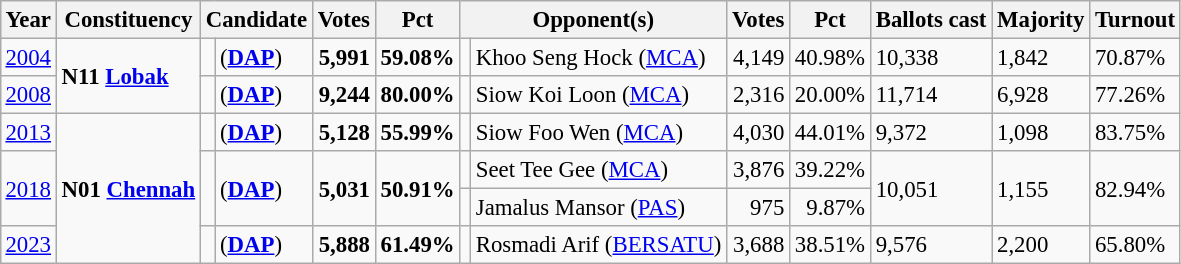<table class="wikitable" style="margin:0.5em ; font-size:95%">
<tr>
<th>Year</th>
<th>Constituency</th>
<th colspan=2>Candidate</th>
<th>Votes</th>
<th>Pct</th>
<th colspan=2>Opponent(s)</th>
<th>Votes</th>
<th>Pct</th>
<th>Ballots cast</th>
<th>Majority</th>
<th>Turnout</th>
</tr>
<tr>
<td><a href='#'>2004</a></td>
<td rowspan=2><strong>N11 <a href='#'>Lobak</a></strong></td>
<td></td>
<td> (<a href='#'><strong>DAP</strong></a>)</td>
<td align="right"><strong>5,991</strong></td>
<td><strong>59.08%</strong></td>
<td></td>
<td>Khoo Seng Hock (<a href='#'>MCA</a>)</td>
<td align="right">4,149</td>
<td>40.98%</td>
<td>10,338</td>
<td>1,842</td>
<td>70.87%</td>
</tr>
<tr>
<td><a href='#'>2008</a></td>
<td></td>
<td> (<a href='#'><strong>DAP</strong></a>)</td>
<td align="right"><strong>9,244</strong></td>
<td><strong>80.00%</strong></td>
<td></td>
<td>Siow Koi Loon (<a href='#'>MCA</a>)</td>
<td align="right">2,316</td>
<td>20.00%</td>
<td>11,714</td>
<td>6,928</td>
<td>77.26%</td>
</tr>
<tr>
<td><a href='#'>2013</a></td>
<td rowspan=4><strong>N01 <a href='#'>Chennah</a></strong></td>
<td></td>
<td> (<a href='#'><strong>DAP</strong></a>)</td>
<td align="right"><strong>5,128</strong></td>
<td><strong>55.99%</strong></td>
<td></td>
<td>Siow Foo Wen (<a href='#'>MCA</a>)</td>
<td align="right">4,030</td>
<td>44.01%</td>
<td>9,372</td>
<td>1,098</td>
<td>83.75%</td>
</tr>
<tr>
<td rowspan="2"><a href='#'>2018</a></td>
<td rowspan="2" ></td>
<td rowspan="2"> (<a href='#'><strong>DAP</strong></a>)</td>
<td rowspan="2" align=right><strong>5,031</strong></td>
<td rowspan="2"><strong>50.91%</strong></td>
<td></td>
<td>Seet Tee Gee (<a href='#'>MCA</a>)</td>
<td align=right>3,876</td>
<td>39.22%</td>
<td rowspan="2">10,051</td>
<td rowspan="2">1,155</td>
<td rowspan="2">82.94%</td>
</tr>
<tr>
<td></td>
<td>Jamalus Mansor (<a href='#'>PAS</a>)</td>
<td align=right>975</td>
<td align=right>9.87%</td>
</tr>
<tr>
<td><a href='#'>2023</a></td>
<td></td>
<td> (<a href='#'><strong>DAP</strong></a>)</td>
<td align=right><strong>5,888</strong></td>
<td><strong>61.49%</strong></td>
<td bgcolor=></td>
<td>Rosmadi Arif (<a href='#'>BERSATU</a>)</td>
<td align=right>3,688</td>
<td>38.51%</td>
<td>9,576</td>
<td>2,200</td>
<td>65.80%</td>
</tr>
</table>
